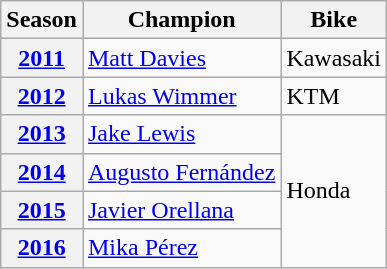<table class="wikitable">
<tr>
<th>Season</th>
<th>Champion</th>
<th>Bike</th>
</tr>
<tr>
<th><a href='#'>2011</a></th>
<td> <a href='#'>Matt Davies</a></td>
<td>Kawasaki</td>
</tr>
<tr>
<th><a href='#'>2012</a></th>
<td> <a href='#'>Lukas Wimmer</a></td>
<td>KTM</td>
</tr>
<tr>
<th><a href='#'>2013</a></th>
<td> <a href='#'>Jake Lewis</a></td>
<td rowspan=4>Honda</td>
</tr>
<tr>
<th><a href='#'>2014</a></th>
<td> <a href='#'>Augusto Fernández</a></td>
</tr>
<tr>
<th><a href='#'>2015</a></th>
<td> <a href='#'>Javier Orellana</a></td>
</tr>
<tr>
<th><a href='#'>2016</a></th>
<td> <a href='#'>Mika Pérez</a></td>
</tr>
</table>
